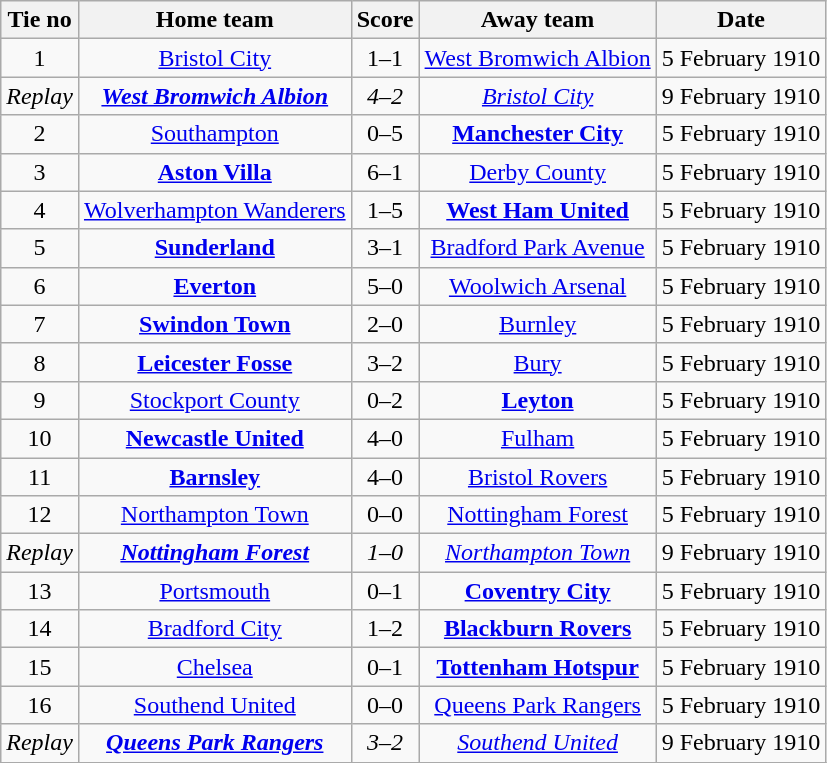<table class="wikitable" style="text-align: center">
<tr>
<th>Tie no</th>
<th>Home team</th>
<th>Score</th>
<th>Away team</th>
<th>Date</th>
</tr>
<tr>
<td>1</td>
<td><a href='#'>Bristol City</a></td>
<td>1–1</td>
<td><a href='#'>West Bromwich Albion</a></td>
<td>5 February 1910</td>
</tr>
<tr>
<td><em>Replay</em></td>
<td><strong><em><a href='#'>West Bromwich Albion</a></em></strong></td>
<td><em>4–2</em></td>
<td><em><a href='#'>Bristol City</a></em></td>
<td>9 February 1910</td>
</tr>
<tr>
<td>2</td>
<td><a href='#'>Southampton</a></td>
<td>0–5</td>
<td><strong><a href='#'>Manchester City</a></strong></td>
<td>5 February 1910</td>
</tr>
<tr>
<td>3</td>
<td><strong><a href='#'>Aston Villa</a></strong></td>
<td>6–1</td>
<td><a href='#'>Derby County</a></td>
<td>5 February 1910</td>
</tr>
<tr>
<td>4</td>
<td><a href='#'>Wolverhampton Wanderers</a></td>
<td>1–5</td>
<td><strong><a href='#'>West Ham United</a></strong></td>
<td>5 February 1910</td>
</tr>
<tr>
<td>5</td>
<td><strong><a href='#'>Sunderland</a></strong></td>
<td>3–1</td>
<td><a href='#'>Bradford Park Avenue</a></td>
<td>5 February 1910</td>
</tr>
<tr>
<td>6</td>
<td><strong><a href='#'>Everton</a></strong></td>
<td>5–0</td>
<td><a href='#'>Woolwich Arsenal</a></td>
<td>5 February 1910</td>
</tr>
<tr>
<td>7</td>
<td><strong><a href='#'>Swindon Town</a></strong></td>
<td>2–0</td>
<td><a href='#'>Burnley</a></td>
<td>5 February 1910</td>
</tr>
<tr>
<td>8</td>
<td><strong><a href='#'>Leicester Fosse</a></strong></td>
<td>3–2</td>
<td><a href='#'>Bury</a></td>
<td>5 February 1910</td>
</tr>
<tr>
<td>9</td>
<td><a href='#'>Stockport County</a></td>
<td>0–2</td>
<td><strong><a href='#'>Leyton</a></strong></td>
<td>5 February 1910</td>
</tr>
<tr>
<td>10</td>
<td><strong><a href='#'>Newcastle United</a></strong></td>
<td>4–0</td>
<td><a href='#'>Fulham</a></td>
<td>5 February 1910</td>
</tr>
<tr>
<td>11</td>
<td><strong><a href='#'>Barnsley</a></strong></td>
<td>4–0</td>
<td><a href='#'>Bristol Rovers</a></td>
<td>5 February 1910</td>
</tr>
<tr>
<td>12</td>
<td><a href='#'>Northampton Town</a></td>
<td>0–0</td>
<td><a href='#'>Nottingham Forest</a></td>
<td>5 February 1910</td>
</tr>
<tr>
<td><em>Replay</em></td>
<td><strong><em><a href='#'>Nottingham Forest</a></em></strong></td>
<td><em>1–0</em></td>
<td><em><a href='#'>Northampton Town</a></em></td>
<td>9 February 1910</td>
</tr>
<tr>
<td>13</td>
<td><a href='#'>Portsmouth</a></td>
<td>0–1</td>
<td><strong><a href='#'>Coventry City</a></strong></td>
<td>5 February 1910</td>
</tr>
<tr>
<td>14</td>
<td><a href='#'>Bradford City</a></td>
<td>1–2</td>
<td><strong><a href='#'>Blackburn Rovers</a></strong></td>
<td>5 February 1910</td>
</tr>
<tr>
<td>15</td>
<td><a href='#'>Chelsea</a></td>
<td>0–1</td>
<td><strong><a href='#'>Tottenham Hotspur</a></strong></td>
<td>5 February 1910</td>
</tr>
<tr>
<td>16</td>
<td><a href='#'>Southend United</a></td>
<td>0–0</td>
<td><a href='#'>Queens Park Rangers</a></td>
<td>5 February 1910</td>
</tr>
<tr>
<td><em>Replay</em></td>
<td><strong><em><a href='#'>Queens Park Rangers</a></em></strong></td>
<td><em>3–2</em></td>
<td><em><a href='#'>Southend United</a></em></td>
<td>9 February 1910</td>
</tr>
<tr>
</tr>
</table>
